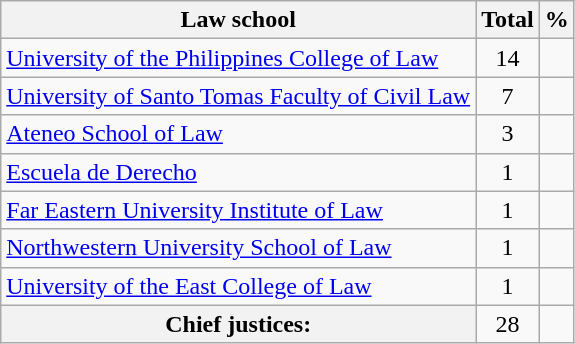<table class="wikitable" style="text-align:center">
<tr>
<th>Law school</th>
<th>Total</th>
<th>%</th>
</tr>
<tr>
<td align=left><a href='#'>University of the Philippines College of Law</a></td>
<td>14</td>
<td></td>
</tr>
<tr>
<td align=left><a href='#'>University of Santo Tomas Faculty of Civil Law</a></td>
<td>7</td>
<td></td>
</tr>
<tr>
<td align=left><a href='#'>Ateneo School of Law</a></td>
<td>3</td>
<td></td>
</tr>
<tr>
<td align=left><a href='#'>Escuela de Derecho</a></td>
<td>1</td>
<td></td>
</tr>
<tr>
<td align=left><a href='#'>Far Eastern University Institute of Law</a></td>
<td>1</td>
<td></td>
</tr>
<tr>
<td align=left><a href='#'>Northwestern University School of Law</a></td>
<td>1</td>
<td></td>
</tr>
<tr>
<td align=left><a href='#'>University of the East College of Law</a></td>
<td>1</td>
<td></td>
</tr>
<tr>
<th>Chief justices:</th>
<td>28</td>
<td></td>
</tr>
</table>
